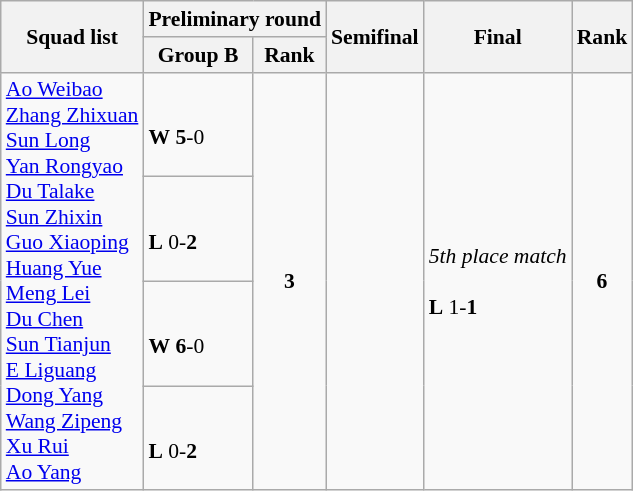<table class="wikitable" style="text-align:left; font-size:90%">
<tr>
<th rowspan="2">Squad list</th>
<th colspan="2">Preliminary round</th>
<th rowspan="2">Semifinal</th>
<th rowspan="2">Final</th>
<th rowspan="2">Rank</th>
</tr>
<tr>
<th>Group B</th>
<th>Rank</th>
</tr>
<tr>
<td rowspan=4><a href='#'>Ao Weibao</a><br><a href='#'>Zhang Zhixuan</a><br><a href='#'>Sun Long</a><br><a href='#'>Yan Rongyao</a><br><a href='#'>Du Talake</a><br><a href='#'>Sun Zhixin</a><br><a href='#'>Guo Xiaoping</a><br><a href='#'>Huang Yue</a><br><a href='#'>Meng Lei</a><br><a href='#'>Du Chen</a><br><a href='#'>Sun Tianjun</a><br><a href='#'>E Liguang</a><br><a href='#'>Dong Yang</a><br><a href='#'>Wang Zipeng</a><br><a href='#'>Xu Rui</a><br><a href='#'>Ao Yang</a></td>
<td><br><strong>W</strong> <strong>5</strong>-0</td>
<td rowspan="4" style="text-align:center;"><strong>3</strong></td>
<td rowspan=4></td>
<td rowspan=4><em>5th place match</em><br><br><strong>L</strong> 1-<strong>1</strong></td>
<td rowspan="4" style="text-align:center;"><strong>6</strong></td>
</tr>
<tr>
<td><br><strong>L</strong> 0-<strong>2</strong></td>
</tr>
<tr>
<td><br><strong>W</strong> <strong>6</strong>-0</td>
</tr>
<tr>
<td><br><strong>L</strong> 0-<strong>2</strong></td>
</tr>
</table>
